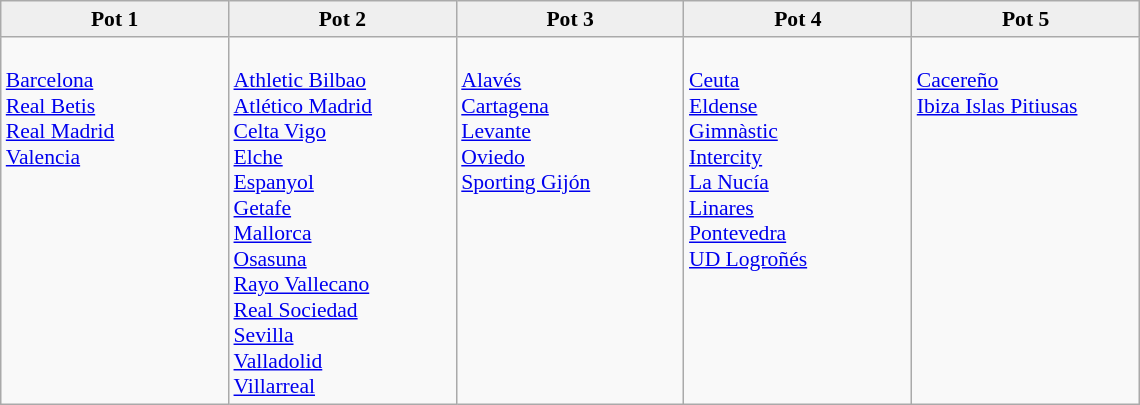<table class="wikitable" style="font-size:90%">
<tr bgcolor=#efefef align=center>
<td width=15%><strong>Pot 1</strong><br></td>
<td width=15%><strong>Pot 2</strong><br></td>
<td width=15%><strong>Pot 3</strong><br></td>
<td width=15%><strong>Pot 4</strong><br></td>
<td width=15%><strong>Pot 5</strong><br></td>
</tr>
<tr valign=top>
<td><br><a href='#'>Barcelona</a><br>
<a href='#'>Real Betis</a><br>
<a href='#'>Real Madrid</a><br>
<a href='#'>Valencia</a></td>
<td><br><a href='#'>Athletic Bilbao</a><br>
<a href='#'>Atlético Madrid</a><br>
<a href='#'>Celta Vigo</a><br>
<a href='#'>Elche</a><br>
<a href='#'>Espanyol</a><br>
<a href='#'>Getafe</a><br>
<a href='#'>Mallorca</a><br>
<a href='#'>Osasuna</a><br>
<a href='#'>Rayo Vallecano</a><br>
<a href='#'>Real Sociedad</a><br>
<a href='#'>Sevilla</a><br>
<a href='#'>Valladolid</a><br>
<a href='#'>Villarreal</a><br></td>
<td><br><a href='#'>Alavés</a><br>
<a href='#'>Cartagena</a><br>
<a href='#'>Levante</a><br>
<a href='#'>Oviedo</a><br>
<a href='#'>Sporting Gijón</a><br></td>
<td><br><a href='#'>Ceuta</a><br>
<a href='#'>Eldense</a><br>
<a href='#'>Gimnàstic</a><br>
<a href='#'>Intercity</a><br>
<a href='#'>La Nucía</a><br>
<a href='#'>Linares</a><br>
<a href='#'>Pontevedra</a><br>
<a href='#'>UD Logroñés</a><br></td>
<td><br><a href='#'>Cacereño</a><br>
<a href='#'>Ibiza Islas Pitiusas</a></td>
</tr>
</table>
